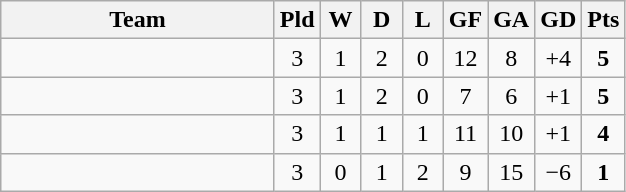<table class="wikitable" style="text-align:center">
<tr>
<th width=175>Team</th>
<th width=20>Pld</th>
<th width=20>W</th>
<th width=20>D</th>
<th width=20>L</th>
<th width=20>GF</th>
<th width=20>GA</th>
<th width=20>GD</th>
<th width=20>Pts</th>
</tr>
<tr>
<td align=left></td>
<td>3</td>
<td>1</td>
<td>2</td>
<td>0</td>
<td>12</td>
<td>8</td>
<td>+4</td>
<td><strong>5</strong></td>
</tr>
<tr>
<td align=left></td>
<td>3</td>
<td>1</td>
<td>2</td>
<td>0</td>
<td>7</td>
<td>6</td>
<td>+1</td>
<td><strong>5</strong></td>
</tr>
<tr>
<td align=left></td>
<td>3</td>
<td>1</td>
<td>1</td>
<td>1</td>
<td>11</td>
<td>10</td>
<td>+1</td>
<td><strong>4</strong></td>
</tr>
<tr>
<td align=left></td>
<td>3</td>
<td>0</td>
<td>1</td>
<td>2</td>
<td>9</td>
<td>15</td>
<td>−6</td>
<td><strong>1</strong></td>
</tr>
</table>
